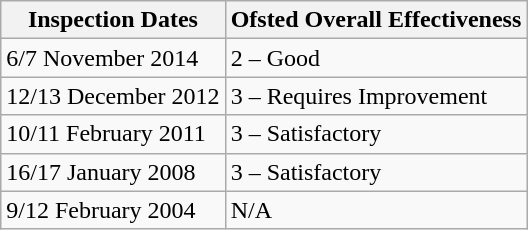<table class="wikitable">
<tr>
<th>Inspection Dates</th>
<th>Ofsted Overall Effectiveness</th>
</tr>
<tr>
<td>6/7 November 2014</td>
<td>2 – Good</td>
</tr>
<tr>
<td>12/13 December 2012</td>
<td>3 – Requires Improvement</td>
</tr>
<tr>
<td>10/11 February 2011</td>
<td>3 – Satisfactory</td>
</tr>
<tr>
<td>16/17 January 2008</td>
<td>3 – Satisfactory</td>
</tr>
<tr>
<td>9/12 February 2004</td>
<td>N/A</td>
</tr>
</table>
